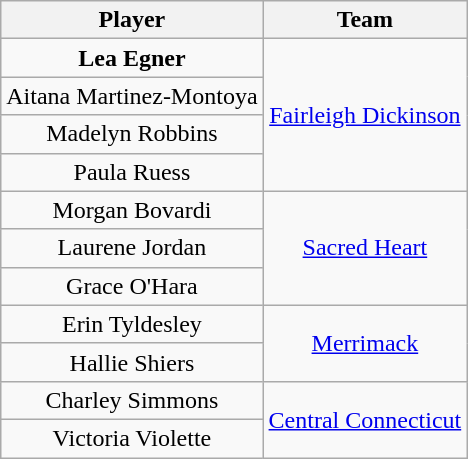<table class="wikitable" style="text-align: center;">
<tr>
<th>Player</th>
<th>Team</th>
</tr>
<tr>
<td><strong>Lea Egner</strong></td>
<td rowspan=4><a href='#'>Fairleigh Dickinson</a></td>
</tr>
<tr>
<td>Aitana Martinez-Montoya</td>
</tr>
<tr>
<td>Madelyn Robbins</td>
</tr>
<tr>
<td>Paula Ruess</td>
</tr>
<tr>
<td>Morgan Bovardi</td>
<td rowspan=3><a href='#'>Sacred Heart</a></td>
</tr>
<tr>
<td>Laurene Jordan</td>
</tr>
<tr>
<td>Grace O'Hara</td>
</tr>
<tr>
<td>Erin Tyldesley</td>
<td rowspan=2><a href='#'>Merrimack</a></td>
</tr>
<tr>
<td>Hallie Shiers</td>
</tr>
<tr>
<td>Charley Simmons</td>
<td rowspan=2><a href='#'>Central Connecticut</a></td>
</tr>
<tr>
<td>Victoria Violette</td>
</tr>
</table>
